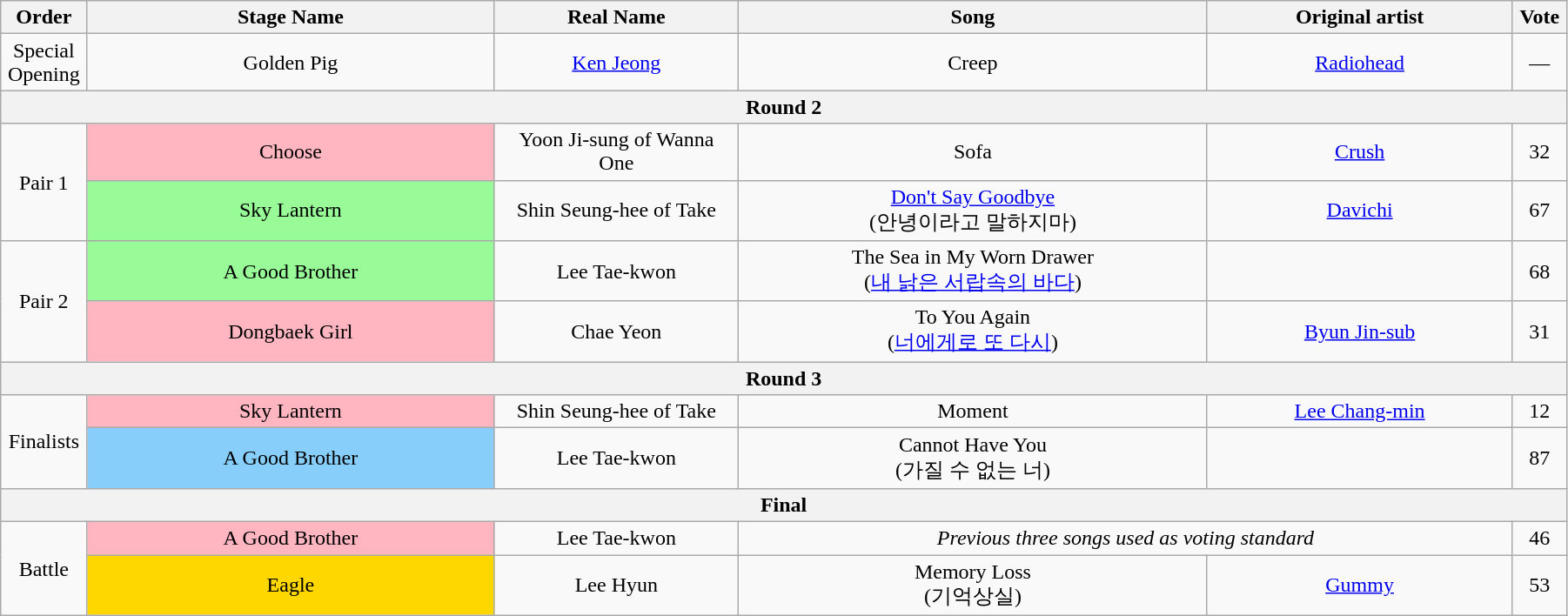<table class="wikitable" style="text-align:center; width:95%;">
<tr>
<th style="width:1%;">Order</th>
<th style="width:20%;">Stage Name</th>
<th style="width:12%;">Real Name</th>
<th style="width:23%;">Song</th>
<th style="width:15%;">Original artist</th>
<th style="width:1%;">Vote</th>
</tr>
<tr>
<td>Special Opening</td>
<td>Golden Pig</td>
<td><a href='#'>Ken Jeong</a></td>
<td>Creep</td>
<td><a href='#'>Radiohead</a></td>
<td>—</td>
</tr>
<tr>
<th colspan=6>Round 2</th>
</tr>
<tr>
<td rowspan=2>Pair 1</td>
<td bgcolor="lightpink">Choose</td>
<td>Yoon Ji-sung of Wanna One</td>
<td>Sofa</td>
<td><a href='#'>Crush</a></td>
<td>32</td>
</tr>
<tr>
<td bgcolor="palegreen">Sky Lantern</td>
<td>Shin Seung-hee of Take</td>
<td><a href='#'>Don't Say Goodbye</a><br>(안녕이라고 말하지마)</td>
<td><a href='#'>Davichi</a></td>
<td>67</td>
</tr>
<tr>
<td rowspan=2>Pair 2</td>
<td bgcolor="palegreen">A Good Brother</td>
<td>Lee Tae-kwon</td>
<td>The Sea in My Worn Drawer<br>(<a href='#'>내 낡은 서랍속의 바다</a>)</td>
<td></td>
<td>68</td>
</tr>
<tr>
<td bgcolor="lightpink">Dongbaek Girl</td>
<td>Chae Yeon</td>
<td>To You Again<br>(<a href='#'>너에게로 또 다시</a>)</td>
<td><a href='#'>Byun Jin-sub</a></td>
<td>31</td>
</tr>
<tr>
<th colspan=6>Round 3</th>
</tr>
<tr>
<td rowspan=2>Finalists</td>
<td bgcolor="lightpink">Sky Lantern</td>
<td>Shin Seung-hee of Take</td>
<td>Moment<br></td>
<td><a href='#'>Lee Chang-min</a></td>
<td>12</td>
</tr>
<tr>
<td bgcolor="lightskyblue">A Good Brother</td>
<td>Lee Tae-kwon</td>
<td>Cannot Have You<br>(가질 수 없는 너)</td>
<td></td>
<td>87</td>
</tr>
<tr>
<th colspan=6>Final</th>
</tr>
<tr>
<td rowspan=2>Battle</td>
<td bgcolor="lightpink">A Good Brother</td>
<td>Lee Tae-kwon</td>
<td colspan=2><em>Previous three songs used as voting standard</em></td>
<td>46</td>
</tr>
<tr>
<td bgcolor="gold">Eagle</td>
<td>Lee Hyun</td>
<td>Memory Loss<br>(기억상실)</td>
<td><a href='#'>Gummy</a></td>
<td>53</td>
</tr>
</table>
